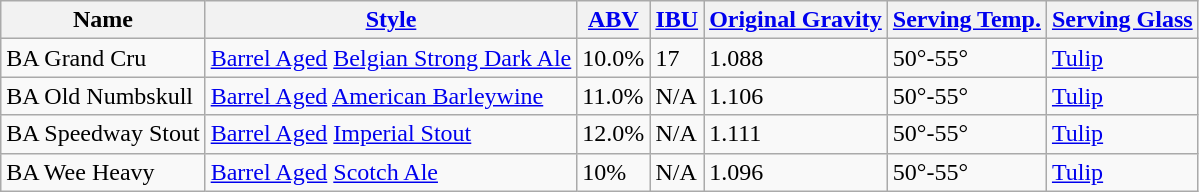<table class="wikitable">
<tr>
<th>Name</th>
<th><a href='#'>Style</a></th>
<th><a href='#'>ABV</a></th>
<th><a href='#'>IBU</a></th>
<th><a href='#'>Original Gravity</a></th>
<th><a href='#'>Serving Temp.</a></th>
<th><a href='#'>Serving Glass</a></th>
</tr>
<tr>
<td>BA Grand Cru</td>
<td><a href='#'>Barrel Aged</a> <a href='#'>Belgian Strong Dark Ale</a></td>
<td>10.0%</td>
<td>17</td>
<td>1.088</td>
<td>50°-55°</td>
<td><a href='#'>Tulip</a></td>
</tr>
<tr>
<td>BA Old Numbskull</td>
<td><a href='#'>Barrel Aged</a> <a href='#'>American Barleywine</a></td>
<td>11.0%</td>
<td>N/A</td>
<td>1.106</td>
<td>50°-55°</td>
<td><a href='#'>Tulip</a></td>
</tr>
<tr>
<td>BA Speedway Stout</td>
<td><a href='#'>Barrel Aged</a> <a href='#'>Imperial Stout</a></td>
<td>12.0%</td>
<td>N/A</td>
<td>1.111</td>
<td>50°-55°</td>
<td><a href='#'>Tulip</a></td>
</tr>
<tr>
<td>BA Wee Heavy</td>
<td><a href='#'>Barrel Aged</a> <a href='#'>Scotch Ale</a></td>
<td>10%</td>
<td>N/A</td>
<td>1.096</td>
<td>50°-55°</td>
<td><a href='#'>Tulip</a></td>
</tr>
</table>
